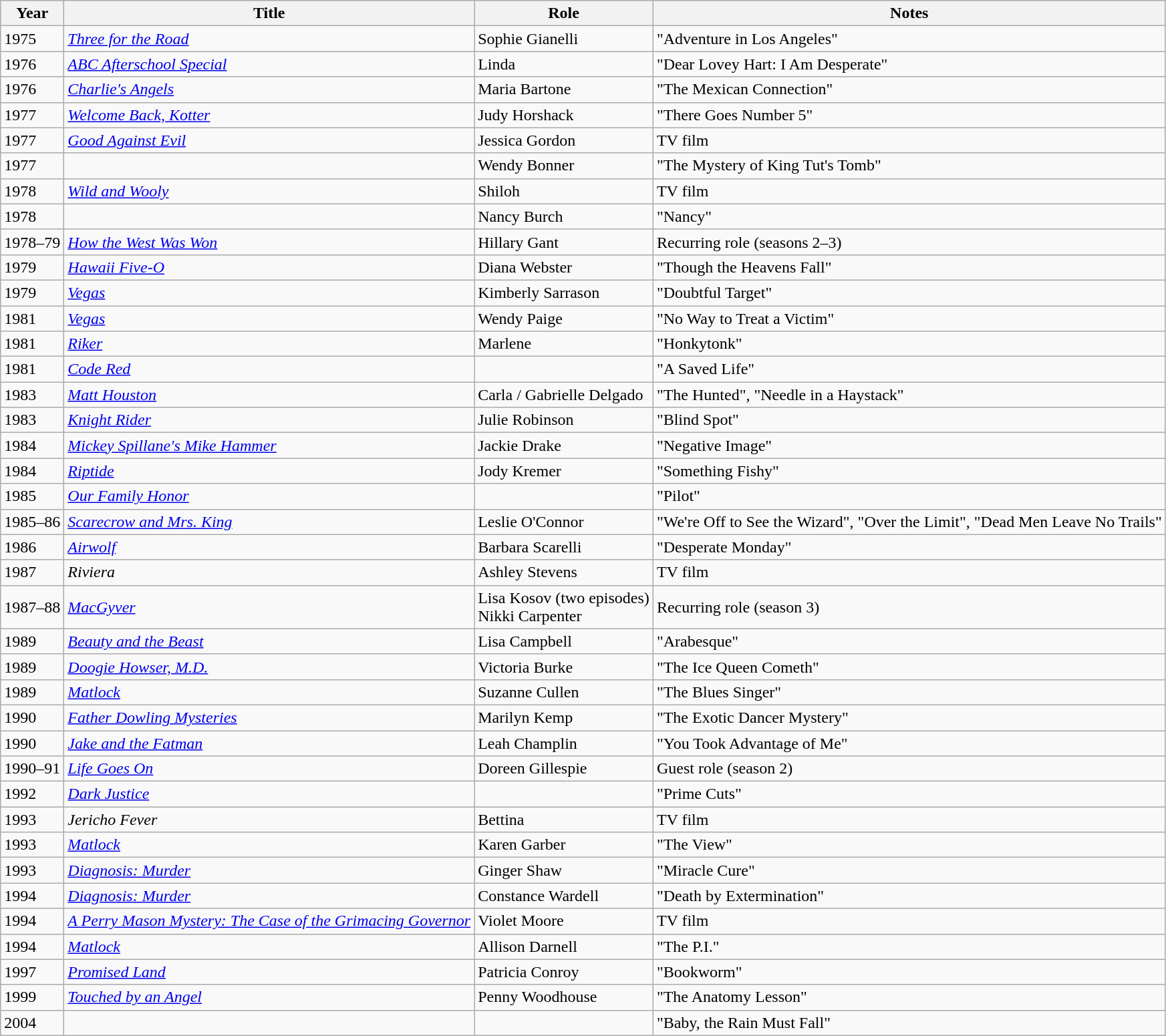<table class="wikitable sortable">
<tr>
<th>Year</th>
<th>Title</th>
<th>Role</th>
<th class="unsortable">Notes</th>
</tr>
<tr>
<td>1975</td>
<td><em><a href='#'>Three for the Road</a></em></td>
<td>Sophie Gianelli</td>
<td>"Adventure in Los Angeles"</td>
</tr>
<tr>
<td>1976</td>
<td><em><a href='#'>ABC Afterschool Special</a></em></td>
<td>Linda</td>
<td>"Dear Lovey Hart: I Am Desperate"</td>
</tr>
<tr>
<td>1976</td>
<td><em><a href='#'>Charlie's Angels</a></em></td>
<td>Maria Bartone</td>
<td>"The Mexican Connection"</td>
</tr>
<tr>
<td>1977</td>
<td><em><a href='#'>Welcome Back, Kotter</a></em></td>
<td>Judy Horshack</td>
<td>"There Goes Number 5"</td>
</tr>
<tr>
<td>1977</td>
<td><em><a href='#'>Good Against Evil</a></em></td>
<td>Jessica Gordon</td>
<td>TV film</td>
</tr>
<tr>
<td>1977</td>
<td><em></em></td>
<td>Wendy Bonner</td>
<td>"The Mystery of King Tut's Tomb"</td>
</tr>
<tr>
<td>1978</td>
<td><em><a href='#'>Wild and Wooly</a></em></td>
<td>Shiloh</td>
<td>TV film</td>
</tr>
<tr>
<td>1978</td>
<td><em></em></td>
<td>Nancy Burch</td>
<td>"Nancy"</td>
</tr>
<tr>
<td>1978–79</td>
<td><em><a href='#'>How the West Was Won</a></em></td>
<td>Hillary Gant</td>
<td>Recurring role (seasons 2–3)</td>
</tr>
<tr>
<td>1979</td>
<td><em><a href='#'>Hawaii Five-O</a></em></td>
<td>Diana Webster</td>
<td>"Though the Heavens Fall"</td>
</tr>
<tr>
<td>1979</td>
<td><em><a href='#'>Vegas</a></em></td>
<td>Kimberly Sarrason</td>
<td>"Doubtful Target"</td>
</tr>
<tr>
<td>1981</td>
<td><em><a href='#'>Vegas</a></em></td>
<td>Wendy Paige</td>
<td>"No Way to Treat a Victim"</td>
</tr>
<tr>
<td>1981</td>
<td><em><a href='#'>Riker</a></em></td>
<td>Marlene</td>
<td>"Honkytonk"</td>
</tr>
<tr>
<td>1981</td>
<td><em><a href='#'>Code Red</a></em></td>
<td></td>
<td>"A Saved Life"</td>
</tr>
<tr>
<td>1983</td>
<td><em><a href='#'>Matt Houston</a></em></td>
<td>Carla / Gabrielle Delgado</td>
<td>"The Hunted", "Needle in a Haystack"</td>
</tr>
<tr>
<td>1983</td>
<td><em><a href='#'>Knight Rider</a></em></td>
<td>Julie Robinson</td>
<td>"Blind Spot"</td>
</tr>
<tr>
<td>1984</td>
<td><em><a href='#'>Mickey Spillane's Mike Hammer</a></em></td>
<td>Jackie Drake</td>
<td>"Negative Image"</td>
</tr>
<tr>
<td>1984</td>
<td><em><a href='#'>Riptide</a></em></td>
<td>Jody Kremer</td>
<td>"Something Fishy"</td>
</tr>
<tr>
<td>1985</td>
<td><em><a href='#'>Our Family Honor</a></em></td>
<td></td>
<td>"Pilot"</td>
</tr>
<tr>
<td>1985–86</td>
<td><em><a href='#'>Scarecrow and Mrs. King</a></em></td>
<td>Leslie O'Connor</td>
<td>"We're Off to See the Wizard", "Over the Limit", "Dead Men Leave No Trails"</td>
</tr>
<tr>
<td>1986</td>
<td><em><a href='#'>Airwolf</a></em></td>
<td>Barbara Scarelli</td>
<td>"Desperate Monday"</td>
</tr>
<tr>
<td>1987</td>
<td><em>Riviera</em></td>
<td>Ashley Stevens</td>
<td>TV film</td>
</tr>
<tr>
<td>1987–88</td>
<td><em><a href='#'>MacGyver</a></em></td>
<td>Lisa Kosov (two episodes)<br>Nikki Carpenter</td>
<td>Recurring role (season 3)</td>
</tr>
<tr>
<td>1989</td>
<td><em><a href='#'>Beauty and the Beast</a></em></td>
<td>Lisa Campbell</td>
<td>"Arabesque"</td>
</tr>
<tr>
<td>1989</td>
<td><em><a href='#'>Doogie Howser, M.D.</a></em></td>
<td>Victoria Burke</td>
<td>"The Ice Queen Cometh"</td>
</tr>
<tr>
<td>1989</td>
<td><em><a href='#'>Matlock</a></em></td>
<td>Suzanne Cullen</td>
<td>"The Blues Singer"</td>
</tr>
<tr>
<td>1990</td>
<td><em><a href='#'>Father Dowling Mysteries</a></em></td>
<td>Marilyn Kemp</td>
<td>"The Exotic Dancer Mystery"</td>
</tr>
<tr>
<td>1990</td>
<td><em><a href='#'>Jake and the Fatman</a></em></td>
<td>Leah Champlin</td>
<td>"You Took Advantage of Me"</td>
</tr>
<tr>
<td>1990–91</td>
<td><em><a href='#'>Life Goes On</a></em></td>
<td>Doreen Gillespie</td>
<td>Guest role (season 2)</td>
</tr>
<tr>
<td>1992</td>
<td><em><a href='#'>Dark Justice</a></em></td>
<td></td>
<td>"Prime Cuts"</td>
</tr>
<tr>
<td>1993</td>
<td><em>Jericho Fever</em></td>
<td>Bettina</td>
<td>TV film</td>
</tr>
<tr>
<td>1993</td>
<td><em><a href='#'>Matlock</a></em></td>
<td>Karen Garber</td>
<td>"The View"</td>
</tr>
<tr>
<td>1993</td>
<td><em><a href='#'>Diagnosis: Murder</a></em></td>
<td>Ginger Shaw</td>
<td>"Miracle Cure"</td>
</tr>
<tr>
<td>1994</td>
<td><em><a href='#'>Diagnosis: Murder</a></em></td>
<td>Constance Wardell</td>
<td>"Death by Extermination"</td>
</tr>
<tr>
<td>1994</td>
<td><em><a href='#'>A Perry Mason Mystery: The Case of the Grimacing Governor</a></em></td>
<td>Violet Moore</td>
<td>TV film</td>
</tr>
<tr>
<td>1994</td>
<td><em><a href='#'>Matlock</a></em></td>
<td>Allison Darnell</td>
<td>"The P.I."</td>
</tr>
<tr>
<td>1997</td>
<td><em><a href='#'>Promised Land</a></em></td>
<td>Patricia Conroy</td>
<td>"Bookworm"</td>
</tr>
<tr>
<td>1999</td>
<td><em><a href='#'>Touched by an Angel</a></em></td>
<td>Penny Woodhouse</td>
<td>"The Anatomy Lesson"</td>
</tr>
<tr>
<td>2004</td>
<td><em></em></td>
<td></td>
<td>"Baby, the Rain Must Fall"</td>
</tr>
</table>
